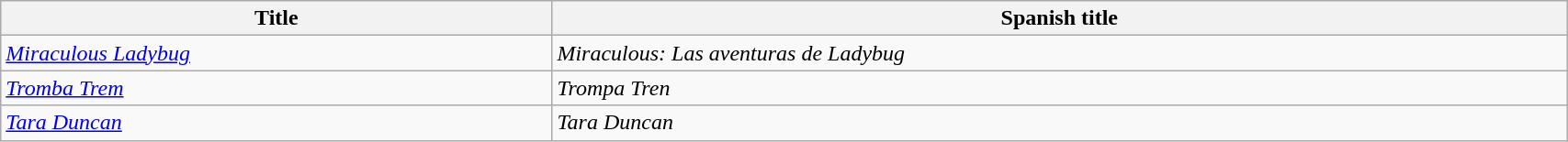<table class="wikitable sortable plainrowheaders" style="width:90%;">
<tr>
<th scope="col">Title</th>
<th scope="col">Spanish title</th>
</tr>
<tr>
<td><em><a href='#'>Miraculous Ladybug</a></em></td>
<td><em>Miraculous: Las aventuras de Ladybug</em></td>
</tr>
<tr>
<td><em><a href='#'>Tromba Trem</a></em></td>
<td><em>Trompa Tren</em></td>
</tr>
<tr>
<td><em><a href='#'>Tara Duncan</a></em></td>
<td><em>Tara Duncan</em></td>
</tr>
</table>
